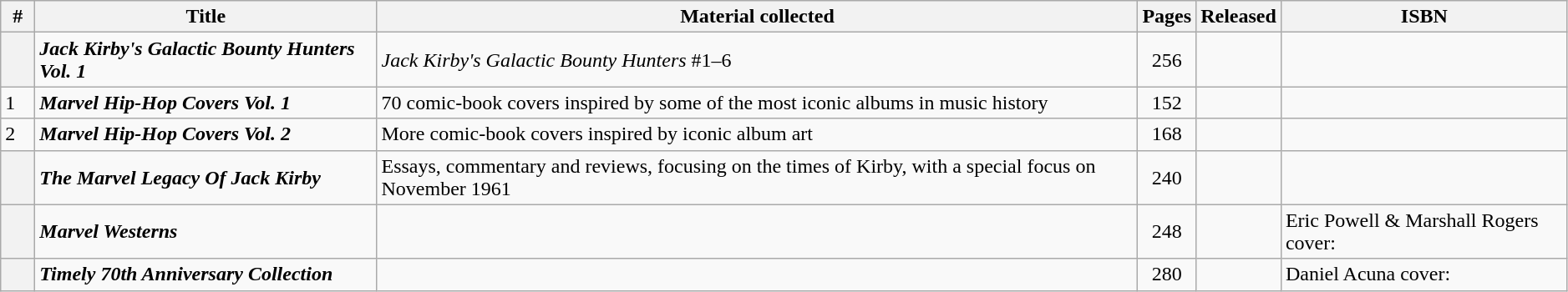<table class="wikitable sortable" width=99%>
<tr>
<th class="unsortable" width=20px>#</th>
<th>Title</th>
<th class="unsortable">Material collected</th>
<th>Pages</th>
<th>Released</th>
<th class="unsortable">ISBN</th>
</tr>
<tr>
<th style="background-color: light grey;"></th>
<td><strong><em>Jack Kirby's Galactic Bounty Hunters Vol. 1</em></strong></td>
<td><em>Jack Kirby's Galactic Bounty Hunters</em> #1–6</td>
<td style="text-align: center;">256</td>
<td></td>
<td></td>
</tr>
<tr>
<td>1</td>
<td><strong><em>Marvel Hip-Hop Covers Vol. 1</em></strong></td>
<td>70 comic-book covers inspired by some of the most iconic albums in music history</td>
<td style="text-align: center;">152</td>
<td></td>
<td></td>
</tr>
<tr>
<td>2</td>
<td><strong><em>Marvel Hip-Hop Covers Vol. 2</em></strong></td>
<td>More comic-book covers inspired by iconic album art</td>
<td style="text-align: center;">168</td>
<td></td>
<td></td>
</tr>
<tr>
<th style="background-color: light grey;"></th>
<td><strong><em>The Marvel Legacy Of Jack Kirby</em></strong></td>
<td>Essays, commentary and reviews, focusing on the times of Kirby, with a special focus on November 1961</td>
<td style="text-align: center;">240</td>
<td></td>
<td></td>
</tr>
<tr>
<th style="background-color: light grey;"></th>
<td><strong><em>Marvel Westerns</em></strong></td>
<td></td>
<td style="text-align: center;">248</td>
<td></td>
<td>Eric Powell & Marshall Rogers cover: </td>
</tr>
<tr>
<th style="background-color: light grey;"></th>
<td><strong><em>Timely 70th Anniversary Collection</em></strong></td>
<td></td>
<td style="text-align: center;">280</td>
<td></td>
<td>Daniel Acuna cover: </td>
</tr>
</table>
